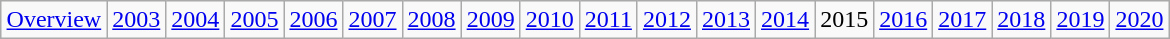<table class="wikitable" style="margin: 1em auto;">
<tr --->
<td><a href='#'>Overview</a></td>
<td><a href='#'>2003</a></td>
<td><a href='#'>2004</a></td>
<td><a href='#'>2005</a></td>
<td><a href='#'>2006</a></td>
<td><a href='#'>2007</a></td>
<td><a href='#'>2008</a></td>
<td><a href='#'>2009</a></td>
<td><a href='#'>2010</a></td>
<td><a href='#'>2011</a></td>
<td><a href='#'>2012</a></td>
<td><a href='#'>2013</a></td>
<td><a href='#'>2014</a></td>
<td>2015</td>
<td><a href='#'>2016</a></td>
<td><a href='#'>2017</a></td>
<td><a href='#'>2018</a></td>
<td><a href='#'>2019</a></td>
<td><a href='#'>2020</a></td>
</tr>
</table>
